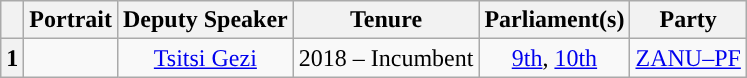<table class="wikitable" style="text-align: center;">
<tr>
<th></th>
<th>Portrait</th>
<th>Deputy Speaker</th>
<th>Tenure</th>
<th>Parliament(s)</th>
<th>Party</th>
</tr>
<tr>
<th rowspan="2" style="background:">1</th>
<td></td>
<td><a href='#'>Tsitsi Gezi</a></td>
<td>2018 – Incumbent</td>
<td><a href='#'>9th</a>, <a href='#'>10th</a></td>
<td><a href='#'>ZANU–PF</a></td>
</tr>
</table>
